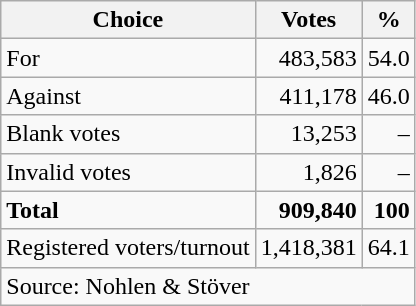<table class=wikitable style=text-align:right>
<tr>
<th>Choice</th>
<th>Votes</th>
<th>%</th>
</tr>
<tr>
<td align=left>For</td>
<td>483,583</td>
<td>54.0</td>
</tr>
<tr>
<td align=left>Against</td>
<td>411,178</td>
<td>46.0</td>
</tr>
<tr>
<td align=left>Blank votes</td>
<td>13,253</td>
<td>–</td>
</tr>
<tr>
<td align=left>Invalid votes</td>
<td>1,826</td>
<td>–</td>
</tr>
<tr>
<td align=left><strong>Total</strong></td>
<td><strong>909,840</strong></td>
<td><strong>100</strong></td>
</tr>
<tr>
<td align=left>Registered voters/turnout</td>
<td>1,418,381</td>
<td>64.1</td>
</tr>
<tr>
<td align=left colspan=6>Source: Nohlen & Stöver</td>
</tr>
</table>
